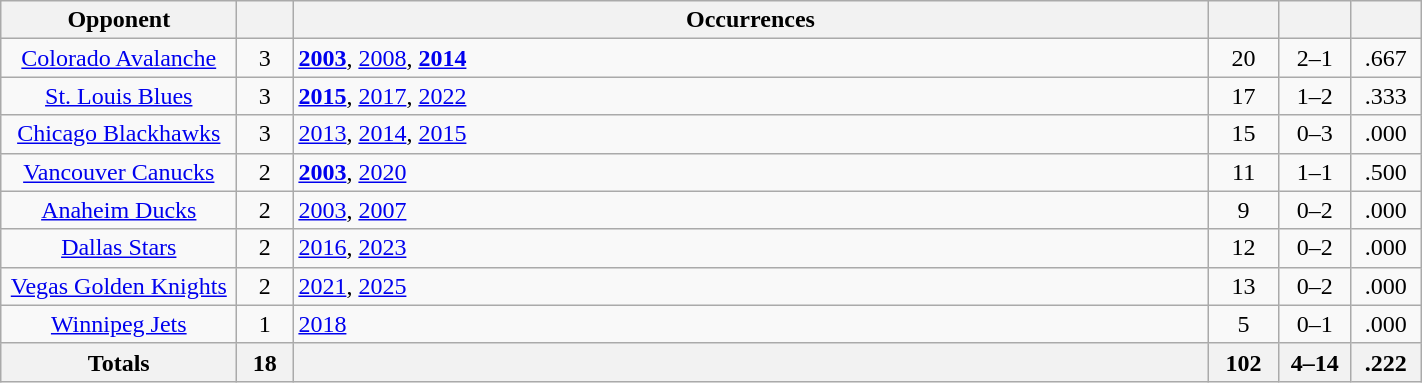<table class="wikitable sortable" style="text-align: center; width: 75%;">
<tr>
<th width="150">Opponent</th>
<th width="30"></th>
<th>Occurrences</th>
<th width="40"></th>
<th width="40"></th>
<th width="40"></th>
</tr>
<tr>
<td><a href='#'>Colorado Avalanche</a></td>
<td>3</td>
<td align=left><strong><a href='#'>2003</a></strong>, <a href='#'>2008</a>, <strong><a href='#'>2014</a></strong></td>
<td>20</td>
<td>2–1</td>
<td>.667</td>
</tr>
<tr>
<td><a href='#'>St. Louis Blues</a></td>
<td>3</td>
<td align=left><strong><a href='#'>2015</a></strong>, <a href='#'>2017</a>, <a href='#'>2022</a></td>
<td>17</td>
<td>1–2</td>
<td>.333</td>
</tr>
<tr>
<td><a href='#'>Chicago Blackhawks</a></td>
<td>3</td>
<td align=left><a href='#'>2013</a>, <a href='#'>2014</a>, <a href='#'>2015</a></td>
<td>15</td>
<td>0–3</td>
<td>.000</td>
</tr>
<tr>
<td><a href='#'>Vancouver Canucks</a></td>
<td>2</td>
<td align=left><strong><a href='#'>2003</a></strong>, <a href='#'>2020</a></td>
<td>11</td>
<td>1–1</td>
<td>.500</td>
</tr>
<tr>
<td><a href='#'>Anaheim Ducks</a></td>
<td>2</td>
<td align=left><a href='#'>2003</a>, <a href='#'>2007</a></td>
<td>9</td>
<td>0–2</td>
<td>.000</td>
</tr>
<tr>
<td><a href='#'>Dallas Stars</a></td>
<td>2</td>
<td align=left><a href='#'>2016</a>, <a href='#'>2023</a></td>
<td>12</td>
<td>0–2</td>
<td>.000</td>
</tr>
<tr>
<td><a href='#'>Vegas Golden Knights</a></td>
<td>2</td>
<td align=left><a href='#'>2021</a>, <a href='#'>2025</a></td>
<td>13</td>
<td>0–2</td>
<td>.000</td>
</tr>
<tr>
<td><a href='#'>Winnipeg Jets</a></td>
<td>1</td>
<td align=left><a href='#'>2018</a></td>
<td>5</td>
<td>0–1</td>
<td>.000</td>
</tr>
<tr>
<th width="150">Totals</th>
<th width="30">18</th>
<th></th>
<th width="40">102</th>
<th width="40">4–14</th>
<th width="40">.222</th>
</tr>
</table>
